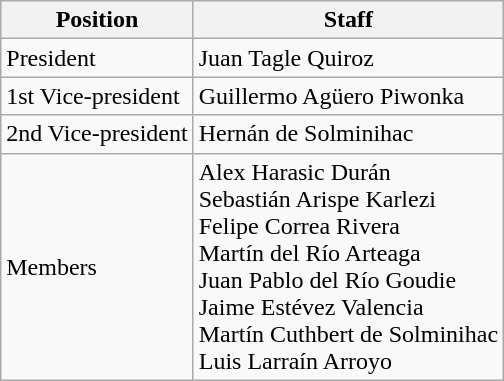<table class="wikitable">
<tr>
<th>Position</th>
<th>Staff</th>
</tr>
<tr>
<td>President</td>
<td>Juan Tagle Quiroz</td>
</tr>
<tr>
<td>1st Vice-president</td>
<td>Guillermo Agüero Piwonka</td>
</tr>
<tr>
<td>2nd Vice-president</td>
<td>Hernán de Solminihac</td>
</tr>
<tr>
<td>Members</td>
<td>Alex Harasic Durán<br>Sebastián Arispe Karlezi<br>Felipe Correa Rivera<br>Martín del Río Arteaga<br>Juan Pablo del Río Goudie<br>Jaime Estévez Valencia<br>Martín Cuthbert de Solminihac<br>Luis Larraín Arroyo</td>
</tr>
</table>
